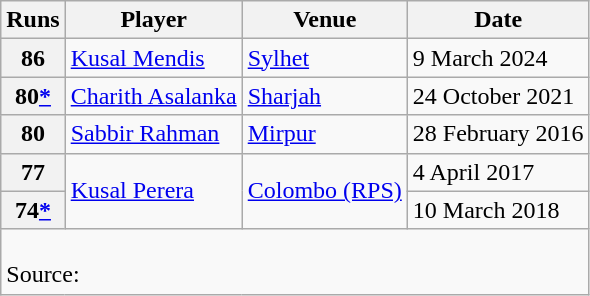<table class="wikitable">
<tr>
<th align="center"><strong>Runs</strong></th>
<th align="center"><strong>Player</strong></th>
<th align="center"><strong>Venue</strong></th>
<th align="center"><strong>Date</strong></th>
</tr>
<tr>
<th>86</th>
<td> <a href='#'>Kusal Mendis</a></td>
<td><a href='#'>Sylhet</a></td>
<td>9 March 2024</td>
</tr>
<tr>
<th>80<a href='#'>*</a></th>
<td> <a href='#'>Charith Asalanka</a></td>
<td><a href='#'>Sharjah</a></td>
<td>24 October 2021</td>
</tr>
<tr>
<th>80</th>
<td> <a href='#'>Sabbir Rahman</a></td>
<td><a href='#'>Mirpur</a></td>
<td>28 February 2016</td>
</tr>
<tr>
<th>77</th>
<td rowspan=2> <a href='#'>Kusal Perera</a></td>
<td rowspan=2><a href='#'>Colombo (RPS)</a></td>
<td>4 April 2017</td>
</tr>
<tr>
<th>74<a href='#'>*</a></th>
<td>10 March 2018</td>
</tr>
<tr>
<td colspan="4"><br>Source:</td>
</tr>
</table>
